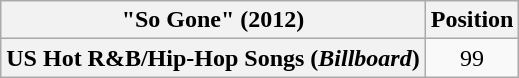<table class="wikitable plainrowheaders" style="text-align:center">
<tr>
<th scope="col">"So Gone" (2012)</th>
<th scope="col">Position</th>
</tr>
<tr>
<th scope="row">US Hot R&B/Hip-Hop Songs (<em>Billboard</em>)</th>
<td>99</td>
</tr>
</table>
